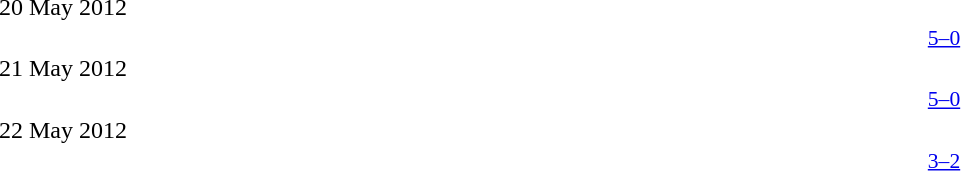<table style="width:100%;" cellspacing="1">
<tr>
<th width=25%></th>
<th width=10%></th>
<th width=25%></th>
</tr>
<tr>
<td>20 May 2012</td>
</tr>
<tr style=font-size:90%>
<td align=right></td>
<td align=center><a href='#'>5–0</a></td>
<td></td>
</tr>
<tr>
<td>21 May 2012</td>
</tr>
<tr style=font-size:90%>
<td align=right></td>
<td align=center><a href='#'>5–0</a></td>
<td></td>
</tr>
<tr>
<td>22 May 2012</td>
</tr>
<tr style=font-size:90%>
<td align=right></td>
<td align=center><a href='#'>3–2</a></td>
<td></td>
</tr>
</table>
